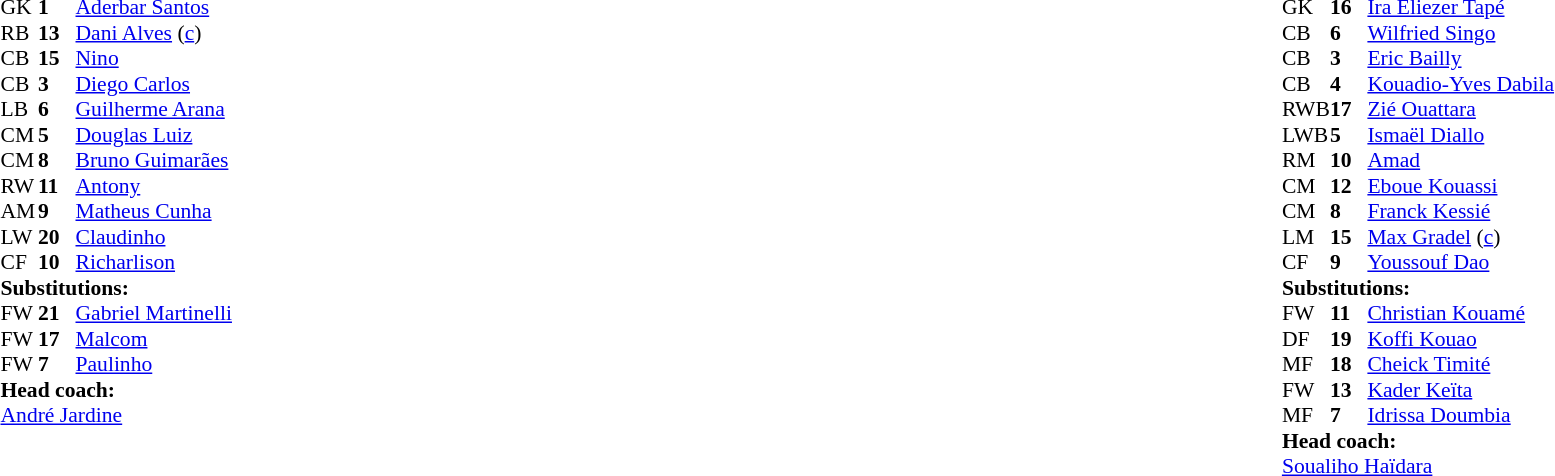<table width="100%">
<tr>
<td valign="top" width="40%"><br><table style="font-size:90%" cellspacing="0" cellpadding="0">
<tr>
<th width=25></th>
<th width=25></th>
</tr>
<tr>
<td>GK</td>
<td><strong>1</strong></td>
<td><a href='#'>Aderbar Santos</a></td>
</tr>
<tr>
<td>RB</td>
<td><strong>13</strong></td>
<td><a href='#'>Dani Alves</a> (<a href='#'>c</a>)</td>
</tr>
<tr>
<td>CB</td>
<td><strong>15</strong></td>
<td><a href='#'>Nino</a></td>
</tr>
<tr>
<td>CB</td>
<td><strong>3</strong></td>
<td><a href='#'>Diego Carlos</a></td>
</tr>
<tr>
<td>LB</td>
<td><strong>6</strong></td>
<td><a href='#'>Guilherme Arana</a></td>
</tr>
<tr>
<td>CM</td>
<td><strong>5</strong></td>
<td><a href='#'>Douglas Luiz</a></td>
<td></td>
</tr>
<tr>
<td>CM</td>
<td><strong>8</strong></td>
<td><a href='#'>Bruno Guimarães</a></td>
</tr>
<tr>
<td>RW</td>
<td><strong>11</strong></td>
<td><a href='#'>Antony</a></td>
<td></td>
<td></td>
</tr>
<tr>
<td>AM</td>
<td><strong>9</strong></td>
<td><a href='#'>Matheus Cunha</a></td>
<td></td>
<td></td>
</tr>
<tr>
<td>LW</td>
<td><strong>20</strong></td>
<td><a href='#'>Claudinho</a></td>
</tr>
<tr>
<td>CF</td>
<td><strong>10</strong></td>
<td><a href='#'>Richarlison</a></td>
<td></td>
<td></td>
</tr>
<tr>
<td colspan=3><strong>Substitutions:</strong></td>
</tr>
<tr>
<td>FW</td>
<td><strong>21</strong></td>
<td><a href='#'>Gabriel Martinelli</a></td>
<td></td>
<td></td>
</tr>
<tr>
<td>FW</td>
<td><strong>17</strong></td>
<td><a href='#'>Malcom</a></td>
<td></td>
<td></td>
</tr>
<tr>
<td>FW</td>
<td><strong>7</strong></td>
<td><a href='#'>Paulinho</a></td>
<td></td>
<td></td>
</tr>
<tr>
<td colspan=3><strong>Head coach:</strong></td>
</tr>
<tr>
<td colspan=3><a href='#'>André Jardine</a></td>
</tr>
</table>
</td>
<td valign="top"></td>
<td valign="top" width="50%"><br><table style="font-size:90%; margin:auto" cellspacing="0" cellpadding="0">
<tr>
<th width=25></th>
<th width=25></th>
</tr>
<tr>
<td>GK</td>
<td><strong>16</strong></td>
<td><a href='#'>Ira Eliezer Tapé</a></td>
</tr>
<tr>
<td>CB</td>
<td><strong>6</strong></td>
<td><a href='#'>Wilfried Singo</a></td>
</tr>
<tr>
<td>CB</td>
<td><strong>3</strong></td>
<td><a href='#'>Eric Bailly</a></td>
</tr>
<tr>
<td>CB</td>
<td><strong>4</strong></td>
<td><a href='#'>Kouadio-Yves Dabila</a></td>
</tr>
<tr>
<td>RWB</td>
<td><strong>17</strong></td>
<td><a href='#'>Zié Ouattara</a></td>
<td></td>
<td></td>
</tr>
<tr>
<td>LWB</td>
<td><strong>5</strong></td>
<td><a href='#'>Ismaël Diallo</a></td>
</tr>
<tr>
<td>RM</td>
<td><strong>10</strong></td>
<td><a href='#'>Amad</a></td>
<td></td>
<td></td>
</tr>
<tr>
<td>CM</td>
<td><strong>12</strong></td>
<td><a href='#'>Eboue Kouassi</a></td>
<td></td>
</tr>
<tr>
<td>CM</td>
<td><strong>8</strong></td>
<td><a href='#'>Franck Kessié</a></td>
<td></td>
<td></td>
</tr>
<tr>
<td>LM</td>
<td><strong>15</strong></td>
<td><a href='#'>Max Gradel</a> (<a href='#'>c</a>)</td>
<td></td>
<td></td>
</tr>
<tr>
<td>CF</td>
<td><strong>9</strong></td>
<td><a href='#'>Youssouf Dao</a></td>
<td></td>
<td></td>
</tr>
<tr>
<td colspan=3><strong>Substitutions:</strong></td>
</tr>
<tr>
<td>FW</td>
<td><strong>11</strong></td>
<td><a href='#'>Christian Kouamé</a></td>
<td></td>
<td></td>
</tr>
<tr>
<td>DF</td>
<td><strong>19</strong></td>
<td><a href='#'>Koffi Kouao</a></td>
<td></td>
<td></td>
</tr>
<tr>
<td>MF</td>
<td><strong>18</strong></td>
<td><a href='#'>Cheick Timité</a></td>
<td></td>
<td></td>
</tr>
<tr>
<td>FW</td>
<td><strong>13</strong></td>
<td><a href='#'>Kader Keïta</a></td>
<td></td>
<td></td>
</tr>
<tr>
<td>MF</td>
<td><strong>7</strong></td>
<td><a href='#'>Idrissa Doumbia</a></td>
<td></td>
<td></td>
</tr>
<tr>
<td colspan=3><strong>Head coach:</strong></td>
</tr>
<tr>
<td colspan=3><a href='#'>Soualiho Haïdara</a></td>
</tr>
</table>
</td>
</tr>
</table>
